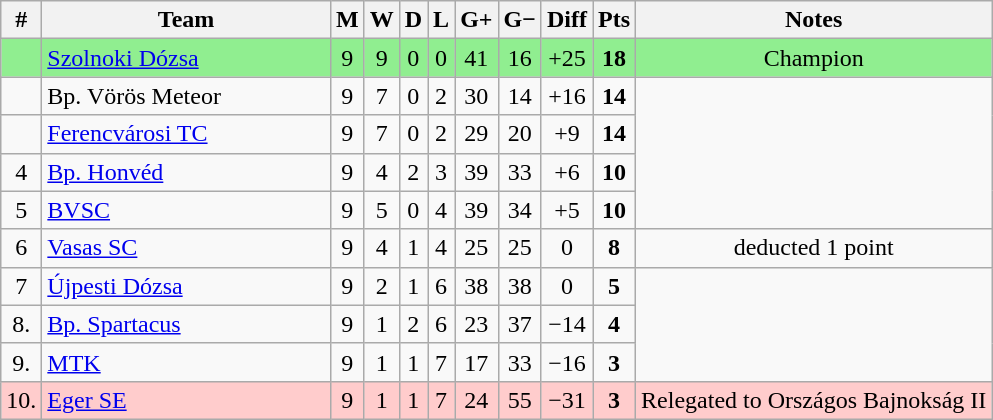<table class="wikitable sortable" style="text-align:center">
<tr>
<th>#</th>
<th width="185">Team</th>
<th>M</th>
<th>W</th>
<th>D</th>
<th>L</th>
<th>G+</th>
<th>G−</th>
<th>Diff</th>
<th>Pts</th>
<th>Notes</th>
</tr>
<tr style="background: #90EE90;">
<td></td>
<td align="left"> <a href='#'>Szolnoki Dózsa</a></td>
<td>9</td>
<td>9</td>
<td>0</td>
<td>0</td>
<td>41</td>
<td>16</td>
<td>+25</td>
<td><strong>18</strong></td>
<td>Champion</td>
</tr>
<tr>
<td></td>
<td align="left"> Bp. Vörös Meteor</td>
<td>9</td>
<td>7</td>
<td>0</td>
<td>2</td>
<td>30</td>
<td>14</td>
<td>+16</td>
<td><strong>14</strong></td>
</tr>
<tr>
<td></td>
<td align="left"> <a href='#'>Ferencvárosi TC</a></td>
<td>9</td>
<td>7</td>
<td>0</td>
<td>2</td>
<td>29</td>
<td>20</td>
<td>+9</td>
<td><strong>14</strong></td>
</tr>
<tr>
<td>4</td>
<td align="left"> <a href='#'>Bp. Honvéd</a></td>
<td>9</td>
<td>4</td>
<td>2</td>
<td>3</td>
<td>39</td>
<td>33</td>
<td>+6</td>
<td><strong>10</strong></td>
</tr>
<tr>
<td>5</td>
<td align="left"> <a href='#'>BVSC</a></td>
<td>9</td>
<td>5</td>
<td>0</td>
<td>4</td>
<td>39</td>
<td>34</td>
<td>+5</td>
<td><strong>10</strong></td>
</tr>
<tr>
<td>6</td>
<td align="left"> <a href='#'>Vasas SC</a></td>
<td>9</td>
<td>4</td>
<td>1</td>
<td>4</td>
<td>25</td>
<td>25</td>
<td>0</td>
<td><strong>8</strong></td>
<td>deducted 1 point</td>
</tr>
<tr>
<td>7</td>
<td align="left"> <a href='#'>Újpesti Dózsa</a></td>
<td>9</td>
<td>2</td>
<td>1</td>
<td>6</td>
<td>38</td>
<td>38</td>
<td>0</td>
<td><strong>5</strong></td>
</tr>
<tr>
<td>8.</td>
<td align="left"> <a href='#'>Bp. Spartacus</a></td>
<td>9</td>
<td>1</td>
<td>2</td>
<td>6</td>
<td>23</td>
<td>37</td>
<td>−14</td>
<td><strong>4</strong></td>
</tr>
<tr>
<td>9.</td>
<td align="left"> <a href='#'>MTK</a></td>
<td>9</td>
<td>1</td>
<td>1</td>
<td>7</td>
<td>17</td>
<td>33</td>
<td>−16</td>
<td><strong>3</strong></td>
</tr>
<tr style="background: #FFCCCC;">
<td>10.</td>
<td align="left"> <a href='#'>Eger SE</a></td>
<td>9</td>
<td>1</td>
<td>1</td>
<td>7</td>
<td>24</td>
<td>55</td>
<td>−31</td>
<td><strong>3</strong></td>
<td>Relegated to Országos Bajnokság II</td>
</tr>
</table>
